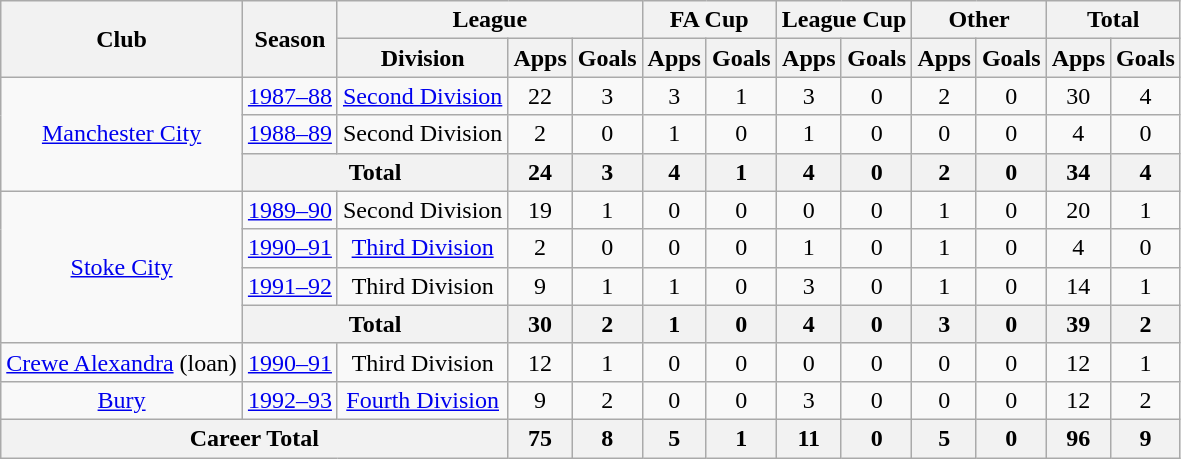<table class="wikitable" style="text-align: center;">
<tr>
<th rowspan="2">Club</th>
<th rowspan="2">Season</th>
<th colspan="3">League</th>
<th colspan="2">FA Cup</th>
<th colspan="2">League Cup</th>
<th colspan="2">Other</th>
<th colspan="2">Total</th>
</tr>
<tr>
<th>Division</th>
<th>Apps</th>
<th>Goals</th>
<th>Apps</th>
<th>Goals</th>
<th>Apps</th>
<th>Goals</th>
<th>Apps</th>
<th>Goals</th>
<th>Apps</th>
<th>Goals</th>
</tr>
<tr>
<td rowspan="3"><a href='#'>Manchester City</a></td>
<td><a href='#'>1987–88</a></td>
<td><a href='#'>Second Division</a></td>
<td>22</td>
<td>3</td>
<td>3</td>
<td>1</td>
<td>3</td>
<td>0</td>
<td>2</td>
<td>0</td>
<td>30</td>
<td>4</td>
</tr>
<tr>
<td><a href='#'>1988–89</a></td>
<td>Second Division</td>
<td>2</td>
<td>0</td>
<td>1</td>
<td>0</td>
<td>1</td>
<td>0</td>
<td>0</td>
<td>0</td>
<td>4</td>
<td>0</td>
</tr>
<tr>
<th colspan="2">Total</th>
<th>24</th>
<th>3</th>
<th>4</th>
<th>1</th>
<th>4</th>
<th>0</th>
<th>2</th>
<th>0</th>
<th>34</th>
<th>4</th>
</tr>
<tr>
<td rowspan="4"><a href='#'>Stoke City</a></td>
<td><a href='#'>1989–90</a></td>
<td>Second Division</td>
<td>19</td>
<td>1</td>
<td>0</td>
<td>0</td>
<td>0</td>
<td>0</td>
<td>1</td>
<td>0</td>
<td>20</td>
<td>1</td>
</tr>
<tr>
<td><a href='#'>1990–91</a></td>
<td><a href='#'>Third Division</a></td>
<td>2</td>
<td>0</td>
<td>0</td>
<td>0</td>
<td>1</td>
<td>0</td>
<td>1</td>
<td>0</td>
<td>4</td>
<td>0</td>
</tr>
<tr>
<td><a href='#'>1991–92</a></td>
<td>Third Division</td>
<td>9</td>
<td>1</td>
<td>1</td>
<td>0</td>
<td>3</td>
<td>0</td>
<td>1</td>
<td>0</td>
<td>14</td>
<td>1</td>
</tr>
<tr>
<th colspan="2">Total</th>
<th>30</th>
<th>2</th>
<th>1</th>
<th>0</th>
<th>4</th>
<th>0</th>
<th>3</th>
<th>0</th>
<th>39</th>
<th>2</th>
</tr>
<tr>
<td><a href='#'>Crewe Alexandra</a> (loan)</td>
<td><a href='#'>1990–91</a></td>
<td>Third Division</td>
<td>12</td>
<td>1</td>
<td>0</td>
<td>0</td>
<td>0</td>
<td>0</td>
<td>0</td>
<td>0</td>
<td>12</td>
<td>1</td>
</tr>
<tr>
<td><a href='#'>Bury</a></td>
<td><a href='#'>1992–93</a></td>
<td><a href='#'>Fourth Division</a></td>
<td>9</td>
<td>2</td>
<td>0</td>
<td>0</td>
<td>3</td>
<td>0</td>
<td>0</td>
<td>0</td>
<td>12</td>
<td>2</td>
</tr>
<tr>
<th colspan="3">Career Total</th>
<th>75</th>
<th>8</th>
<th>5</th>
<th>1</th>
<th>11</th>
<th>0</th>
<th>5</th>
<th>0</th>
<th>96</th>
<th>9</th>
</tr>
</table>
